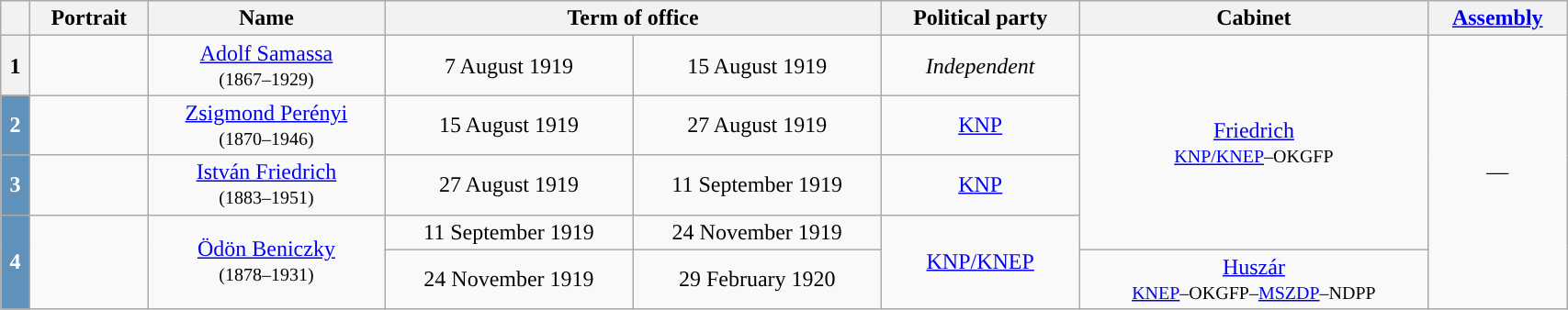<table class="wikitable" style="width:90%; text-align:center;">
<tr>
<th></th>
<th>Portrait</th>
<th>Name<br></th>
<th colspan=2>Term of office</th>
<th>Political party</th>
<th>Cabinet</th>
<th><a href='#'>Assembly</a><br></th>
</tr>
<tr>
<th style="background:">1</th>
<td></td>
<td><a href='#'>Adolf Samassa</a><br><small>(1867–1929)</small></td>
<td>7 August 1919</td>
<td>15 August 1919</td>
<td><em>Independent</em></td>
<td rowspan="4"><a href='#'>Friedrich</a><br><small><a href='#'>KNP/KNEP</a>–OKGFP</small></td>
<td rowspan="5">—</td>
</tr>
<tr>
<th style="background:#6091ba; color:white;">2</th>
<td></td>
<td><a href='#'>Zsigmond Perényi</a><br><small>(1870–1946)</small></td>
<td>15 August 1919</td>
<td>27 August 1919</td>
<td><a href='#'>KNP</a></td>
</tr>
<tr>
<th style="background:#6091ba; color:white;">3</th>
<td></td>
<td><a href='#'>István Friedrich</a><br><small>(1883–1951)</small></td>
<td>27 August 1919</td>
<td>11 September 1919</td>
<td><a href='#'>KNP</a></td>
</tr>
<tr>
<th rowspan="2" style="background:#6091ba; color:white;">4</th>
<td rowspan="2"></td>
<td rowspan="2"><a href='#'>Ödön Beniczky</a><br><small>(1878–1931)</small></td>
<td>11 September 1919</td>
<td>24 November 1919</td>
<td rowspan="2"><a href='#'>KNP/KNEP</a></td>
</tr>
<tr>
<td>24 November 1919</td>
<td>29 February 1920</td>
<td><a href='#'>Huszár</a><br><small><a href='#'>KNEP</a>–OKGFP–<a href='#'>MSZDP</a>–NDPP</small></td>
</tr>
</table>
